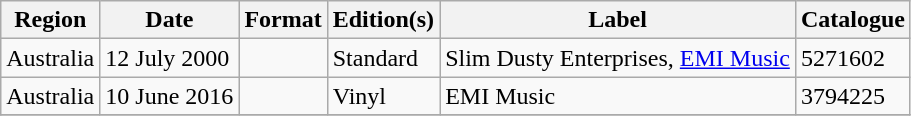<table class="wikitable plainrowheaders">
<tr>
<th scope="col">Region</th>
<th scope="col">Date</th>
<th scope="col">Format</th>
<th scope="col">Edition(s)</th>
<th scope="col">Label</th>
<th scope="col">Catalogue</th>
</tr>
<tr>
<td>Australia</td>
<td>12 July 2000 </td>
<td></td>
<td>Standard</td>
<td>Slim Dusty Enterprises, <a href='#'>EMI Music</a></td>
<td>5271602</td>
</tr>
<tr>
<td>Australia</td>
<td>10 June 2016 </td>
<td></td>
<td>Vinyl</td>
<td>EMI Music</td>
<td>3794225</td>
</tr>
<tr>
</tr>
</table>
